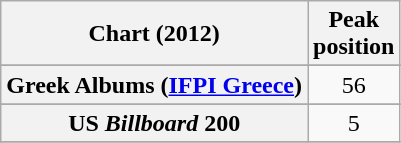<table class="wikitable sortable plainrowheaders" style="text-align:center">
<tr>
<th scope="col">Chart (2012)</th>
<th scope="col">Peak<br>position</th>
</tr>
<tr>
</tr>
<tr>
</tr>
<tr>
</tr>
<tr>
</tr>
<tr>
<th scope="row">Greek Albums (<a href='#'>IFPI Greece</a>)</th>
<td>56</td>
</tr>
<tr>
</tr>
<tr>
</tr>
<tr>
</tr>
<tr>
</tr>
<tr>
</tr>
<tr>
</tr>
<tr>
<th scope="row">US <em>Billboard</em> 200</th>
<td>5</td>
</tr>
<tr>
</tr>
</table>
